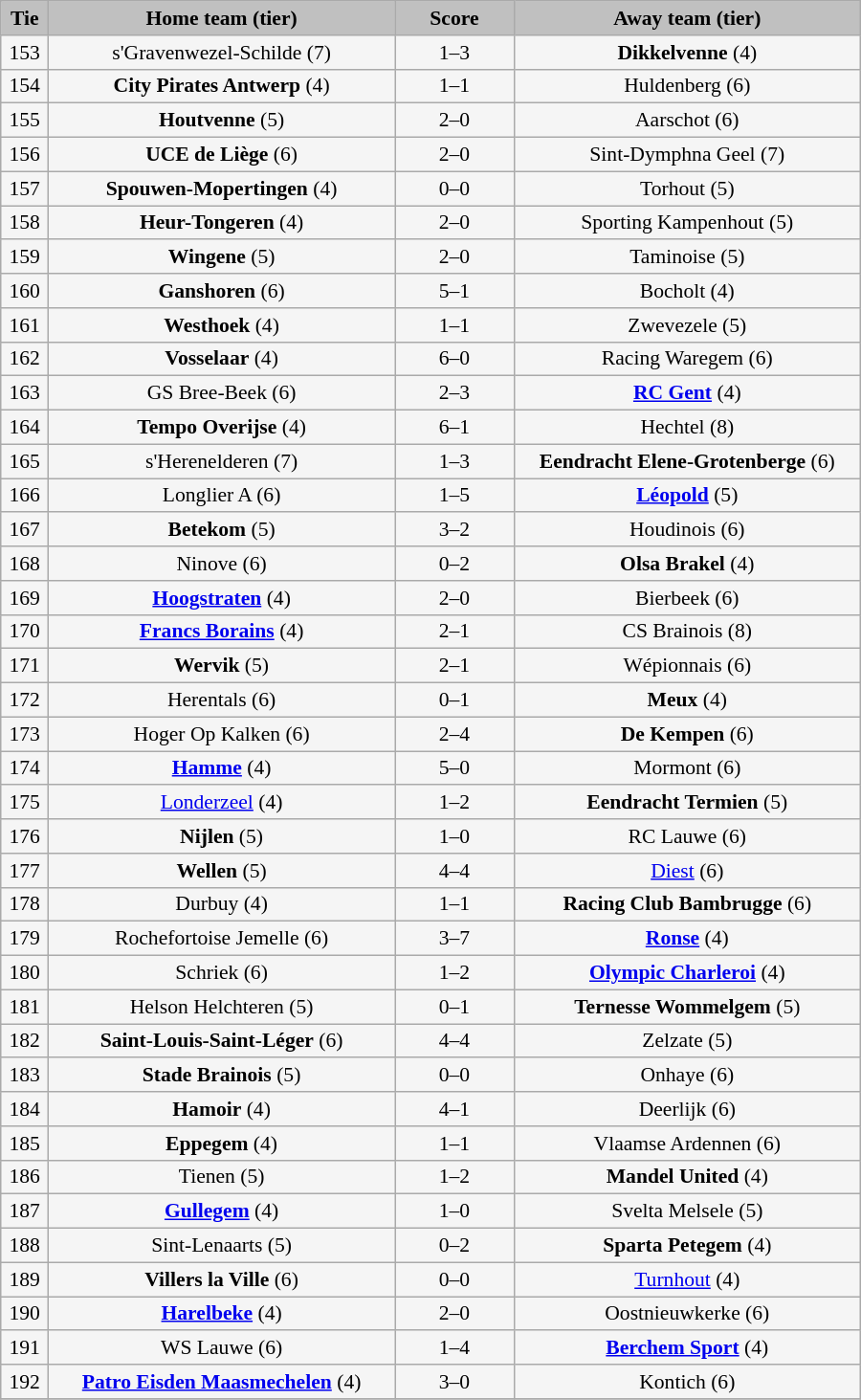<table class="wikitable" style="width: 600px; background:WhiteSmoke; text-align:center; font-size:90%">
<tr>
<td scope="col" style="width:  5.00%; background:silver;"><strong>Tie</strong></td>
<td scope="col" style="width: 36.25%; background:silver;"><strong>Home team (tier)</strong></td>
<td scope="col" style="width: 12.50%; background:silver;"><strong>Score</strong></td>
<td scope="col" style="width: 36.25%; background:silver;"><strong>Away team (tier)</strong></td>
</tr>
<tr>
<td>153</td>
<td>s'Gravenwezel-Schilde (7)</td>
<td>1–3</td>
<td><strong>Dikkelvenne</strong> (4)</td>
</tr>
<tr>
<td>154</td>
<td><strong>City Pirates Antwerp</strong> (4)</td>
<td>1–1 </td>
<td>Huldenberg (6)</td>
</tr>
<tr>
<td>155</td>
<td><strong>Houtvenne</strong> (5)</td>
<td>2–0</td>
<td>Aarschot (6)</td>
</tr>
<tr>
<td>156</td>
<td><strong>UCE de Liège</strong> (6)</td>
<td>2–0</td>
<td>Sint-Dymphna Geel (7)</td>
</tr>
<tr>
<td>157</td>
<td><strong>Spouwen-Mopertingen</strong> (4)</td>
<td>0–0 </td>
<td>Torhout (5)</td>
</tr>
<tr>
<td>158</td>
<td><strong>Heur-Tongeren</strong> (4)</td>
<td>2–0</td>
<td>Sporting Kampenhout (5)</td>
</tr>
<tr>
<td>159</td>
<td><strong>Wingene</strong> (5)</td>
<td>2–0</td>
<td>Taminoise (5)</td>
</tr>
<tr>
<td>160</td>
<td><strong>Ganshoren</strong> (6)</td>
<td>5–1</td>
<td>Bocholt (4)</td>
</tr>
<tr>
<td>161</td>
<td><strong>Westhoek</strong> (4)</td>
<td>1–1 </td>
<td>Zwevezele (5)</td>
</tr>
<tr>
<td>162</td>
<td><strong>Vosselaar</strong> (4)</td>
<td>6–0</td>
<td>Racing Waregem (6)</td>
</tr>
<tr>
<td>163</td>
<td>GS Bree-Beek (6)</td>
<td>2–3</td>
<td><strong><a href='#'>RC Gent</a></strong> (4)</td>
</tr>
<tr>
<td>164</td>
<td><strong>Tempo Overijse</strong> (4)</td>
<td>6–1</td>
<td>Hechtel (8)</td>
</tr>
<tr>
<td>165</td>
<td>s'Herenelderen (7)</td>
<td>1–3</td>
<td><strong>Eendracht Elene-Grotenberge</strong> (6)</td>
</tr>
<tr>
<td>166</td>
<td>Longlier A (6)</td>
<td>1–5</td>
<td><strong><a href='#'>Léopold</a></strong> (5)</td>
</tr>
<tr>
<td>167</td>
<td><strong>Betekom</strong> (5)</td>
<td>3–2</td>
<td>Houdinois (6)</td>
</tr>
<tr>
<td>168</td>
<td>Ninove (6)</td>
<td>0–2</td>
<td><strong>Olsa Brakel</strong> (4)</td>
</tr>
<tr>
<td>169</td>
<td><strong><a href='#'>Hoogstraten</a></strong> (4)</td>
<td>2–0</td>
<td>Bierbeek (6)</td>
</tr>
<tr>
<td>170</td>
<td><strong><a href='#'>Francs Borains</a></strong> (4)</td>
<td>2–1</td>
<td>CS Brainois (8)</td>
</tr>
<tr>
<td>171</td>
<td><strong>Wervik</strong> (5)</td>
<td>2–1</td>
<td>Wépionnais (6)</td>
</tr>
<tr>
<td>172</td>
<td>Herentals (6)</td>
<td>0–1</td>
<td><strong>Meux</strong> (4)</td>
</tr>
<tr>
<td>173</td>
<td>Hoger Op Kalken (6)</td>
<td>2–4</td>
<td><strong>De Kempen</strong> (6)</td>
</tr>
<tr>
<td>174</td>
<td><strong><a href='#'>Hamme</a></strong> (4)</td>
<td>5–0</td>
<td>Mormont (6)</td>
</tr>
<tr>
<td>175</td>
<td><a href='#'>Londerzeel</a> (4)</td>
<td>1–2</td>
<td><strong>Eendracht Termien</strong> (5)</td>
</tr>
<tr>
<td>176</td>
<td><strong>Nijlen</strong> (5)</td>
<td>1–0</td>
<td>RC Lauwe (6)</td>
</tr>
<tr>
<td>177</td>
<td><strong>Wellen</strong> (5)</td>
<td>4–4 </td>
<td><a href='#'>Diest</a> (6)</td>
</tr>
<tr>
<td>178</td>
<td>Durbuy (4)</td>
<td>1–1 </td>
<td><strong>Racing Club Bambrugge</strong> (6)</td>
</tr>
<tr>
<td>179</td>
<td>Rochefortoise Jemelle (6)</td>
<td>3–7</td>
<td><strong><a href='#'>Ronse</a></strong> (4)</td>
</tr>
<tr>
<td>180</td>
<td>Schriek (6)</td>
<td>1–2</td>
<td><strong><a href='#'>Olympic Charleroi</a></strong> (4)</td>
</tr>
<tr>
<td>181</td>
<td>Helson Helchteren (5)</td>
<td>0–1</td>
<td><strong>Ternesse Wommelgem</strong> (5)</td>
</tr>
<tr>
<td>182</td>
<td><strong>Saint-Louis-Saint-Léger</strong> (6)</td>
<td>4–4 </td>
<td>Zelzate (5)</td>
</tr>
<tr>
<td>183</td>
<td><strong>Stade Brainois</strong> (5)</td>
<td>0–0 </td>
<td>Onhaye (6)</td>
</tr>
<tr>
<td>184</td>
<td><strong>Hamoir</strong> (4)</td>
<td>4–1</td>
<td>Deerlijk (6)</td>
</tr>
<tr>
<td>185</td>
<td><strong>Eppegem</strong> (4)</td>
<td>1–1 </td>
<td>Vlaamse Ardennen (6)</td>
</tr>
<tr>
<td>186</td>
<td>Tienen (5)</td>
<td>1–2</td>
<td><strong>Mandel United</strong> (4)</td>
</tr>
<tr>
<td>187</td>
<td><strong><a href='#'>Gullegem</a></strong> (4)</td>
<td>1–0</td>
<td>Svelta Melsele (5)</td>
</tr>
<tr>
<td>188</td>
<td>Sint-Lenaarts (5)</td>
<td>0–2</td>
<td><strong>Sparta Petegem</strong> (4)</td>
</tr>
<tr>
<td>189</td>
<td><strong>Villers la Ville</strong> (6)</td>
<td>0–0 </td>
<td><a href='#'>Turnhout</a> (4)</td>
</tr>
<tr>
<td>190</td>
<td><strong><a href='#'>Harelbeke</a></strong> (4)</td>
<td>2–0</td>
<td>Oostnieuwkerke (6)</td>
</tr>
<tr>
<td>191</td>
<td>WS Lauwe (6)</td>
<td>1–4</td>
<td><strong><a href='#'>Berchem Sport</a></strong> (4)</td>
</tr>
<tr>
<td>192</td>
<td><strong><a href='#'>Patro Eisden Maasmechelen</a></strong> (4)</td>
<td>3–0</td>
<td>Kontich (6)</td>
</tr>
<tr>
</tr>
</table>
